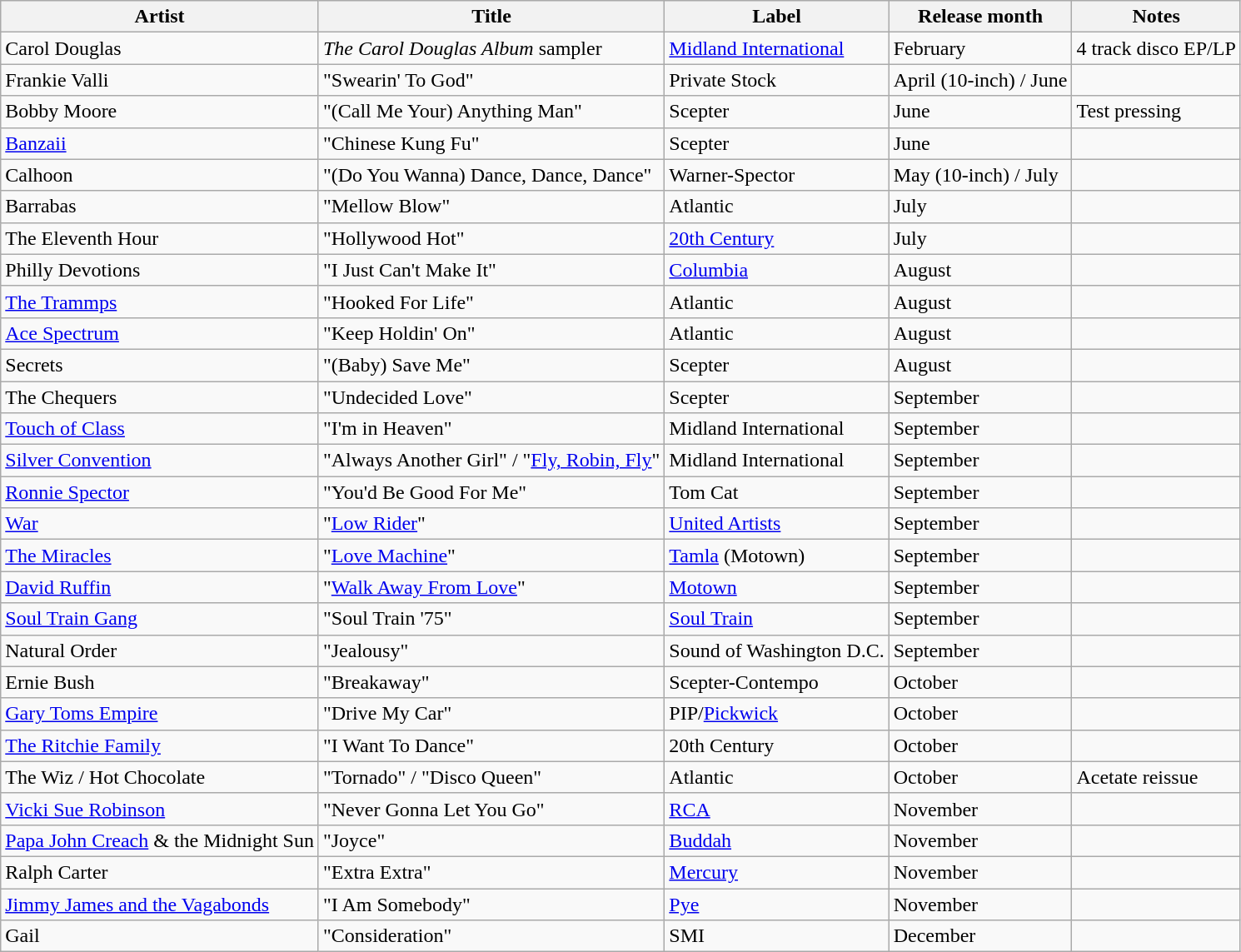<table class="wikitable">
<tr>
<th>Artist</th>
<th>Title</th>
<th>Label</th>
<th>Release month</th>
<th>Notes</th>
</tr>
<tr>
<td>Carol Douglas</td>
<td><em>The Carol Douglas Album</em> sampler</td>
<td><a href='#'>Midland International</a></td>
<td>February</td>
<td>4 track disco EP/LP</td>
</tr>
<tr>
<td>Frankie Valli</td>
<td>"Swearin' To God"</td>
<td>Private Stock</td>
<td>April (10-inch) / June</td>
<td></td>
</tr>
<tr>
<td>Bobby Moore</td>
<td>"(Call Me Your) Anything Man"</td>
<td>Scepter</td>
<td>June</td>
<td>Test pressing</td>
</tr>
<tr>
<td><a href='#'>Banzaii</a></td>
<td>"Chinese Kung Fu"</td>
<td>Scepter</td>
<td>June</td>
<td></td>
</tr>
<tr>
<td>Calhoon</td>
<td>"(Do You Wanna) Dance, Dance, Dance"</td>
<td>Warner-Spector</td>
<td>May (10-inch) / July</td>
<td></td>
</tr>
<tr>
<td>Barrabas</td>
<td>"Mellow Blow"</td>
<td>Atlantic</td>
<td>July</td>
<td></td>
</tr>
<tr>
<td>The Eleventh Hour</td>
<td>"Hollywood Hot"</td>
<td><a href='#'>20th Century</a></td>
<td>July</td>
<td></td>
</tr>
<tr>
<td>Philly Devotions</td>
<td>"I Just Can't Make It"</td>
<td><a href='#'>Columbia</a></td>
<td>August</td>
<td></td>
</tr>
<tr>
<td><a href='#'>The Trammps</a></td>
<td>"Hooked For Life"</td>
<td>Atlantic</td>
<td>August</td>
<td></td>
</tr>
<tr>
<td><a href='#'>Ace Spectrum</a></td>
<td>"Keep Holdin' On"</td>
<td>Atlantic</td>
<td>August</td>
<td></td>
</tr>
<tr>
<td>Secrets</td>
<td>"(Baby) Save Me"</td>
<td>Scepter</td>
<td>August</td>
<td></td>
</tr>
<tr>
<td>The Chequers</td>
<td>"Undecided Love"</td>
<td>Scepter</td>
<td>September</td>
<td></td>
</tr>
<tr>
<td><a href='#'>Touch of Class</a></td>
<td>"I'm in Heaven"</td>
<td>Midland International</td>
<td>September</td>
<td></td>
</tr>
<tr>
<td><a href='#'>Silver Convention</a></td>
<td>"Always Another Girl" / "<a href='#'>Fly, Robin, Fly</a>"</td>
<td>Midland International</td>
<td>September</td>
<td></td>
</tr>
<tr>
<td><a href='#'>Ronnie Spector</a></td>
<td>"You'd Be Good For Me"</td>
<td>Tom Cat</td>
<td>September</td>
<td></td>
</tr>
<tr>
<td><a href='#'>War</a></td>
<td>"<a href='#'>Low Rider</a>"</td>
<td><a href='#'>United Artists</a></td>
<td>September</td>
<td></td>
</tr>
<tr>
<td><a href='#'>The Miracles</a></td>
<td>"<a href='#'>Love Machine</a>"</td>
<td><a href='#'>Tamla</a> (Motown)</td>
<td>September</td>
<td></td>
</tr>
<tr>
<td><a href='#'>David Ruffin</a></td>
<td>"<a href='#'>Walk Away From Love</a>"</td>
<td><a href='#'>Motown</a></td>
<td>September</td>
<td></td>
</tr>
<tr>
<td><a href='#'>Soul Train Gang</a></td>
<td>"Soul Train '75"</td>
<td><a href='#'>Soul Train</a></td>
<td>September</td>
<td></td>
</tr>
<tr>
<td>Natural Order</td>
<td>"Jealousy"</td>
<td>Sound of Washington D.C.</td>
<td>September</td>
<td></td>
</tr>
<tr>
<td>Ernie Bush</td>
<td>"Breakaway"</td>
<td>Scepter-Contempo</td>
<td>October</td>
<td></td>
</tr>
<tr>
<td><a href='#'>Gary Toms Empire</a></td>
<td>"Drive My Car"</td>
<td>PIP/<a href='#'>Pickwick</a></td>
<td>October</td>
<td></td>
</tr>
<tr>
<td><a href='#'>The Ritchie Family</a></td>
<td>"I Want To Dance"</td>
<td>20th Century</td>
<td>October</td>
<td></td>
</tr>
<tr>
<td>The Wiz / Hot Chocolate</td>
<td>"Tornado" / "Disco Queen"</td>
<td>Atlantic</td>
<td>October</td>
<td>Acetate reissue</td>
</tr>
<tr>
<td><a href='#'>Vicki Sue Robinson</a></td>
<td>"Never Gonna Let You Go"</td>
<td><a href='#'>RCA</a></td>
<td>November</td>
<td></td>
</tr>
<tr>
<td><a href='#'>Papa John Creach</a> & the Midnight Sun</td>
<td>"Joyce"</td>
<td><a href='#'>Buddah</a></td>
<td>November</td>
<td></td>
</tr>
<tr>
<td>Ralph Carter</td>
<td>"Extra Extra"</td>
<td><a href='#'>Mercury</a></td>
<td>November</td>
<td></td>
</tr>
<tr>
<td><a href='#'>Jimmy James and the Vagabonds</a></td>
<td>"I Am Somebody"</td>
<td><a href='#'>Pye</a></td>
<td>November</td>
<td></td>
</tr>
<tr>
<td>Gail</td>
<td>"Consideration"</td>
<td>SMI</td>
<td>December</td>
<td></td>
</tr>
</table>
